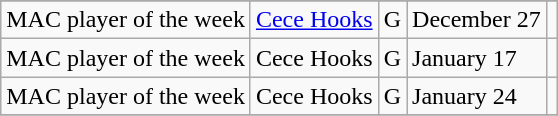<table class="wikitable sortable" border="1">
<tr>
</tr>
<tr>
<td>MAC player of the week</td>
<td><a href='#'>Cece Hooks</a></td>
<td>G</td>
<td>December 27</td>
<td></td>
</tr>
<tr>
<td>MAC player of the week</td>
<td>Cece Hooks</td>
<td>G</td>
<td>January 17</td>
<td></td>
</tr>
<tr>
<td>MAC player of the week</td>
<td>Cece Hooks</td>
<td>G</td>
<td>January 24</td>
<td></td>
</tr>
<tr>
</tr>
</table>
